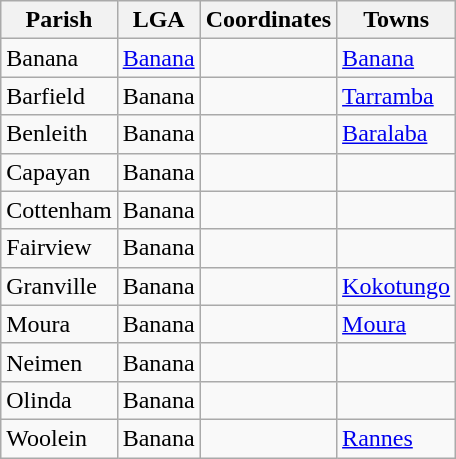<table class="wikitable sortable">
<tr>
<th>Parish</th>
<th>LGA</th>
<th>Coordinates</th>
<th>Towns</th>
</tr>
<tr>
<td>Banana</td>
<td><a href='#'>Banana</a></td>
<td></td>
<td><a href='#'>Banana</a></td>
</tr>
<tr>
<td>Barfield</td>
<td>Banana</td>
<td></td>
<td><a href='#'>Tarramba</a></td>
</tr>
<tr>
<td>Benleith</td>
<td>Banana</td>
<td></td>
<td><a href='#'>Baralaba</a></td>
</tr>
<tr>
<td>Capayan</td>
<td>Banana</td>
<td></td>
<td></td>
</tr>
<tr>
<td>Cottenham</td>
<td>Banana</td>
<td></td>
<td></td>
</tr>
<tr>
<td>Fairview</td>
<td>Banana</td>
<td></td>
<td></td>
</tr>
<tr>
<td>Granville</td>
<td>Banana</td>
<td></td>
<td><a href='#'>Kokotungo</a></td>
</tr>
<tr>
<td>Moura</td>
<td>Banana</td>
<td></td>
<td><a href='#'>Moura</a></td>
</tr>
<tr>
<td>Neimen</td>
<td>Banana</td>
<td></td>
<td></td>
</tr>
<tr>
<td>Olinda</td>
<td>Banana</td>
<td></td>
<td></td>
</tr>
<tr>
<td>Woolein</td>
<td>Banana</td>
<td></td>
<td><a href='#'>Rannes</a></td>
</tr>
</table>
